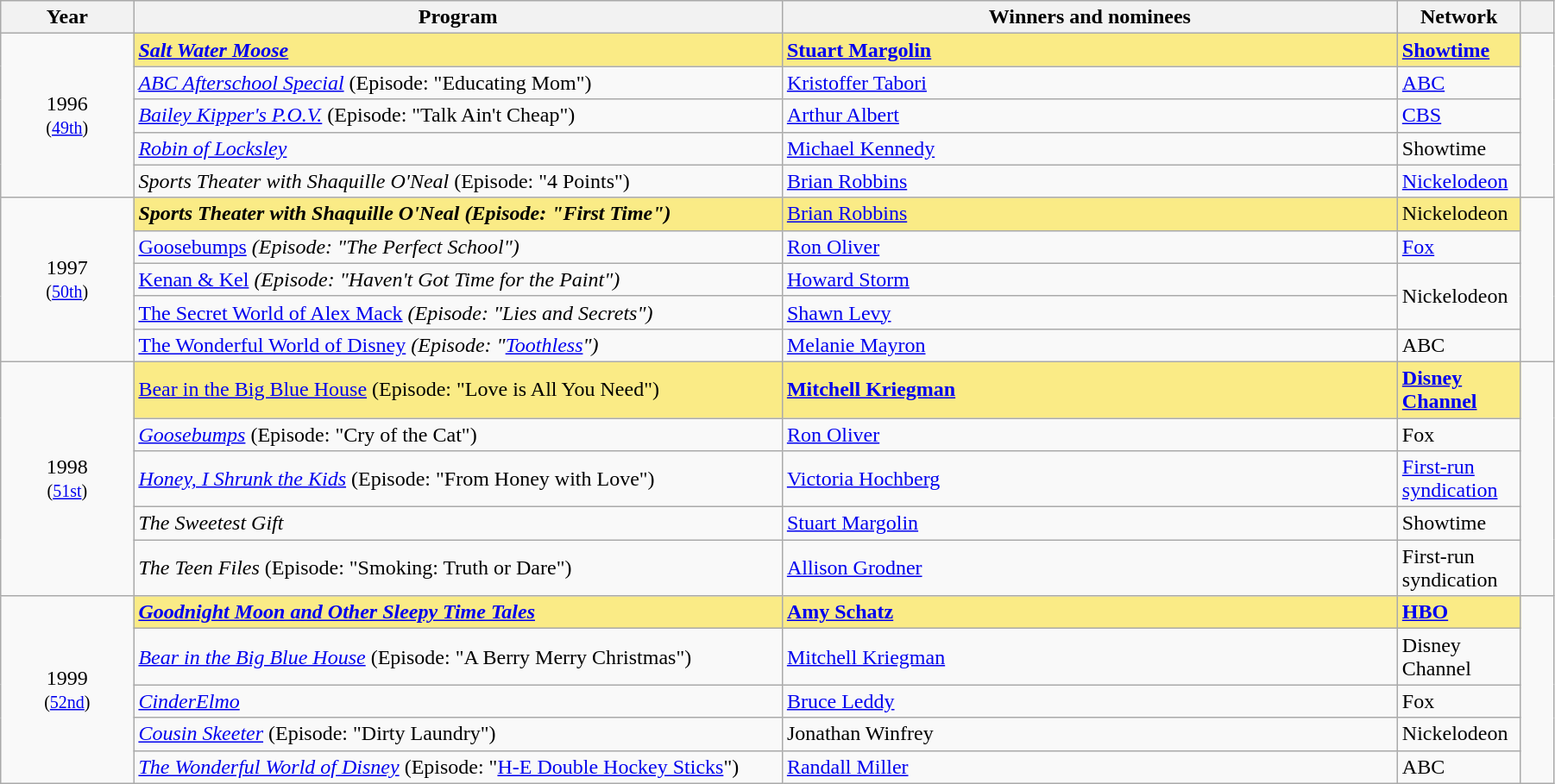<table class="wikitable" width="95%" cellpadding="5">
<tr>
<th width="8%">Year</th>
<th width="39%">Program</th>
<th width="37%">Winners and nominees</th>
<th width="7%">Network</th>
<th width="2%"></th>
</tr>
<tr>
<td rowspan="5" style="text-align:center;">1996<br><small>(<a href='#'>49th</a>)</small></td>
<td style="background:#FAEB86;"><strong><em><a href='#'>Salt Water Moose</a></em></strong></td>
<td style="background:#FAEB86;"><strong><a href='#'>Stuart Margolin</a></strong></td>
<td style="background:#FAEB86;"><strong><a href='#'>Showtime</a></strong></td>
<td rowspan="5" style="text-align:center;"></td>
</tr>
<tr>
<td><em><a href='#'>ABC Afterschool Special</a></em> (Episode: "Educating Mom")</td>
<td><a href='#'>Kristoffer Tabori</a></td>
<td><a href='#'>ABC</a></td>
</tr>
<tr>
<td><em><a href='#'>Bailey Kipper's P.O.V.</a></em> (Episode: "Talk Ain't Cheap")</td>
<td><a href='#'>Arthur Albert</a></td>
<td><a href='#'>CBS</a></td>
</tr>
<tr>
<td><em><a href='#'>Robin of Locksley</a></em></td>
<td><a href='#'>Michael Kennedy</a></td>
<td>Showtime</td>
</tr>
<tr>
<td><em>Sports Theater with Shaquille O'Neal</em> (Episode: "4 Points")</td>
<td><a href='#'>Brian Robbins</a></td>
<td><a href='#'>Nickelodeon</a></td>
</tr>
<tr>
<td rowspan="5" style="text-align:center;">1997<br><small>(<a href='#'>50th</a>)</small></td>
<td style="background:#FAEB86;"><strong><em>Sports Theater with Shaquille O'Neal<em> (Episode: "First Time")<strong></td>
<td style="background:#FAEB86;"></strong><a href='#'>Brian Robbins</a><strong></td>
<td style="background:#FAEB86;"></strong>Nickelodeon<strong></td>
<td rowspan="5" style="text-align:center;"></td>
</tr>
<tr>
<td></em><a href='#'>Goosebumps</a><em> (Episode: "The Perfect School")</td>
<td><a href='#'>Ron Oliver</a></td>
<td><a href='#'>Fox</a></td>
</tr>
<tr>
<td></em><a href='#'>Kenan & Kel</a><em> (Episode: "Haven't Got Time for the Paint")</td>
<td><a href='#'>Howard Storm</a></td>
<td rowspan=2>Nickelodeon</td>
</tr>
<tr>
<td></em><a href='#'>The Secret World of Alex Mack</a><em> (Episode: "Lies and Secrets")</td>
<td><a href='#'>Shawn Levy</a></td>
</tr>
<tr>
<td></em><a href='#'>The Wonderful World of Disney</a><em> (Episode: "<a href='#'>Toothless</a>")</td>
<td><a href='#'>Melanie Mayron</a></td>
<td>ABC</td>
</tr>
<tr>
<td rowspan="5" style="text-align:center;">1998<br><small>(<a href='#'>51st</a>)</small></td>
<td style="background:#FAEB86;"></em></strong><a href='#'>Bear in the Big Blue House</a></em> (Episode: "Love is All You Need")</strong></td>
<td style="background:#FAEB86;"><strong><a href='#'>Mitchell Kriegman</a></strong></td>
<td style="background:#FAEB86;"><strong><a href='#'>Disney Channel</a></strong></td>
<td rowspan="5" style="text-align:center;"></td>
</tr>
<tr>
<td><em><a href='#'>Goosebumps</a></em> (Episode: "Cry of the Cat")</td>
<td><a href='#'>Ron Oliver</a></td>
<td>Fox</td>
</tr>
<tr>
<td><em><a href='#'>Honey, I Shrunk the Kids</a></em> (Episode: "From Honey with Love")</td>
<td><a href='#'>Victoria Hochberg</a></td>
<td><a href='#'>First-run syndication</a></td>
</tr>
<tr>
<td><em>The Sweetest Gift</em></td>
<td><a href='#'>Stuart Margolin</a></td>
<td>Showtime</td>
</tr>
<tr>
<td><em>The Teen Files</em> (Episode: "Smoking: Truth or Dare")</td>
<td><a href='#'>Allison Grodner</a></td>
<td>First-run syndication</td>
</tr>
<tr>
<td rowspan="5" style="text-align:center;">1999<br><small>(<a href='#'>52nd</a>)</small></td>
<td style="background:#FAEB86;"><strong><em><a href='#'>Goodnight Moon and Other Sleepy Time Tales</a></em></strong></td>
<td style="background:#FAEB86;"><strong><a href='#'>Amy Schatz</a></strong></td>
<td style="background:#FAEB86;"><strong><a href='#'>HBO</a></strong></td>
<td rowspan="5" style="text-align:center;"></td>
</tr>
<tr>
<td><em><a href='#'>Bear in the Big Blue House</a></em> (Episode: "A Berry Merry Christmas")</td>
<td><a href='#'>Mitchell Kriegman</a></td>
<td>Disney Channel</td>
</tr>
<tr>
<td><em><a href='#'>CinderElmo</a></em></td>
<td><a href='#'>Bruce Leddy</a></td>
<td>Fox</td>
</tr>
<tr>
<td><em><a href='#'>Cousin Skeeter</a></em> (Episode: "Dirty Laundry")</td>
<td>Jonathan Winfrey</td>
<td>Nickelodeon</td>
</tr>
<tr>
<td><em><a href='#'>The Wonderful World of Disney</a></em> (Episode: "<a href='#'>H-E Double Hockey Sticks</a>")</td>
<td><a href='#'>Randall Miller</a></td>
<td>ABC</td>
</tr>
</table>
